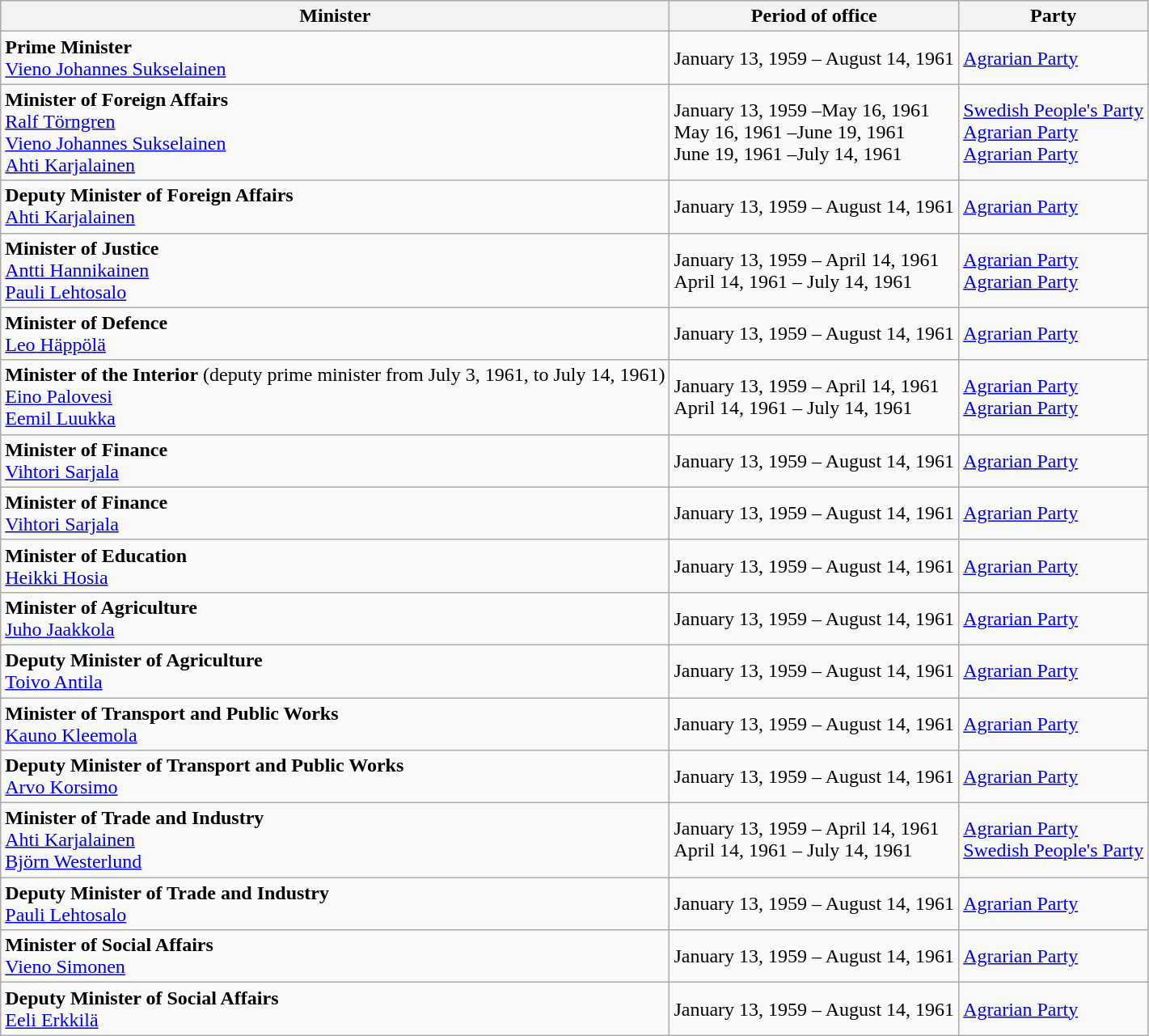<table class="wikitable">
<tr>
<th>Minister</th>
<th>Period of office</th>
<th>Party</th>
</tr>
<tr>
<td><strong>Prime Minister</strong><br><a href='#'>Vieno Johannes Sukselainen</a></td>
<td>January 13, 1959 – August 14, 1961</td>
<td><a href='#'>Agrarian Party</a></td>
</tr>
<tr>
<td><strong>Minister of  Foreign Affairs </strong><br><a href='#'>Ralf Törngren</a><br><a href='#'>Vieno Johannes Sukselainen</a><br><a href='#'>Ahti Karjalainen</a></td>
<td>January 13, 1959 –May 16, 1961<br>May 16, 1961 –June 19, 1961<br>June 19, 1961 –July 14, 1961</td>
<td><a href='#'>Swedish People's Party</a><br><a href='#'>Agrarian Party</a><br><a href='#'>Agrarian Party</a></td>
</tr>
<tr>
<td><strong>Deputy Minister of  Foreign Affairs </strong><br><a href='#'>Ahti Karjalainen</a></td>
<td>January 13, 1959 – August 14, 1961</td>
<td><a href='#'>Agrarian Party</a></td>
</tr>
<tr>
<td><strong>Minister of Justice</strong><br><a href='#'>Antti Hannikainen</a><br><a href='#'>Pauli Lehtosalo</a></td>
<td>January 13, 1959 – April 14, 1961<br>April 14, 1961 – July 14, 1961</td>
<td><a href='#'>Agrarian Party</a><br><a href='#'>Agrarian Party</a></td>
</tr>
<tr>
<td><strong>Minister of Defence</strong><br><a href='#'>Leo Häppölä</a></td>
<td>January 13, 1959 – August 14, 1961</td>
<td><a href='#'>Agrarian Party</a></td>
</tr>
<tr>
<td><strong>Minister of the Interior</strong> (deputy prime minister from July 3, 1961, to July 14, 1961) <br><a href='#'>Eino Palovesi</a><br><a href='#'>Eemil Luukka</a></td>
<td>January 13, 1959 – April 14, 1961<br>April 14, 1961 – July 14, 1961</td>
<td><a href='#'>Agrarian Party</a><br><a href='#'>Agrarian Party</a></td>
</tr>
<tr>
<td><strong>Minister of Finance</strong><br><a href='#'>Vihtori Sarjala</a></td>
<td>January 13, 1959 – August 14, 1961</td>
<td><a href='#'>Agrarian Party</a></td>
</tr>
<tr>
<td><strong>Minister of Finance</strong><br><a href='#'>Vihtori Sarjala</a></td>
<td>January 13, 1959 – August 14, 1961</td>
<td><a href='#'>Agrarian Party</a></td>
</tr>
<tr>
<td><strong>Minister of Education</strong><br><a href='#'>Heikki Hosia</a></td>
<td>January 13, 1959 – August 14, 1961</td>
<td><a href='#'>Agrarian Party</a></td>
</tr>
<tr>
<td><strong>Minister of Agriculture</strong><br><a href='#'>Juho Jaakkola</a></td>
<td>January 13, 1959 – August 14, 1961</td>
<td><a href='#'>Agrarian Party</a></td>
</tr>
<tr>
<td><strong>Deputy Minister of Agriculture</strong><br><a href='#'>Toivo Antila</a></td>
<td>January 13, 1959 – August 14, 1961</td>
<td><a href='#'>Agrarian Party</a></td>
</tr>
<tr>
<td><strong>Minister of Transport and Public Works</strong><br><a href='#'>Kauno Kleemola</a></td>
<td>January 13, 1959 – August 14, 1961</td>
<td><a href='#'>Agrarian Party</a></td>
</tr>
<tr>
<td><strong>Deputy Minister of Transport and Public Works</strong><br><a href='#'>Arvo Korsimo</a></td>
<td>January 13, 1959 – August 14, 1961</td>
<td><a href='#'>Agrarian Party</a></td>
</tr>
<tr>
<td><strong>Minister of Trade and Industry</strong><br><a href='#'>Ahti Karjalainen</a><br><a href='#'>Björn Westerlund</a></td>
<td>January 13, 1959 – April 14, 1961<br>April 14, 1961 – July 14, 1961</td>
<td><a href='#'>Agrarian Party</a><br><a href='#'>Swedish People's Party</a></td>
</tr>
<tr>
<td><strong>Deputy Minister of Trade and Industry</strong><br> <a href='#'>Pauli Lehtosalo</a></td>
<td>January 13, 1959 – August 14, 1961</td>
<td><a href='#'>Agrarian Party</a></td>
</tr>
<tr>
<td><strong>Minister of Social Affairs</strong><br><a href='#'>Vieno Simonen</a></td>
<td>January 13, 1959 – August 14, 1961</td>
<td><a href='#'>Agrarian Party</a></td>
</tr>
<tr>
<td><strong>Deputy Minister of Social Affairs</strong><br><a href='#'>Eeli Erkkilä</a></td>
<td>January 13, 1959 – August 14, 1961</td>
<td><a href='#'>Agrarian Party</a></td>
</tr>
</table>
